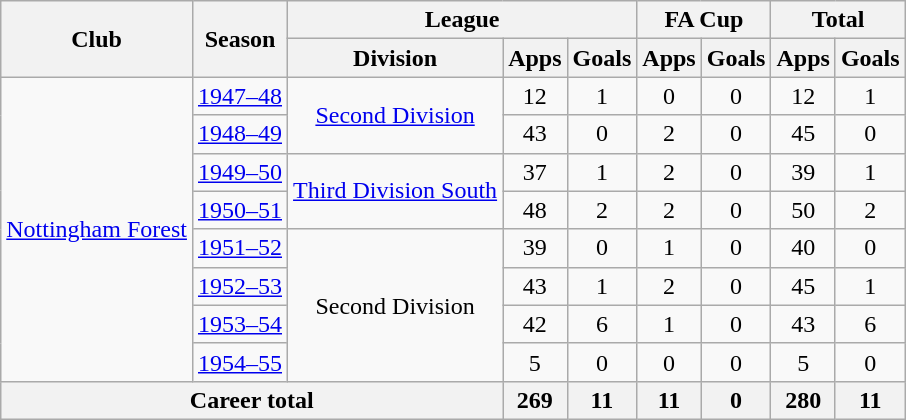<table class="wikitable" style="text-align: center">
<tr>
<th rowspan="2">Club</th>
<th rowspan="2">Season</th>
<th colspan="3">League</th>
<th colspan="2">FA Cup</th>
<th colspan="2">Total</th>
</tr>
<tr>
<th>Division</th>
<th>Apps</th>
<th>Goals</th>
<th>Apps</th>
<th>Goals</th>
<th>Apps</th>
<th>Goals</th>
</tr>
<tr>
<td rowspan="8"><a href='#'>Nottingham Forest</a></td>
<td><a href='#'>1947–48</a></td>
<td rowspan="2"><a href='#'>Second Division</a></td>
<td>12</td>
<td>1</td>
<td>0</td>
<td>0</td>
<td>12</td>
<td>1</td>
</tr>
<tr>
<td><a href='#'>1948–49</a></td>
<td>43</td>
<td>0</td>
<td>2</td>
<td>0</td>
<td>45</td>
<td>0</td>
</tr>
<tr>
<td><a href='#'>1949–50</a></td>
<td rowspan="2"><a href='#'>Third Division South</a></td>
<td>37</td>
<td>1</td>
<td>2</td>
<td>0</td>
<td>39</td>
<td>1</td>
</tr>
<tr>
<td><a href='#'>1950–51</a></td>
<td>48</td>
<td>2</td>
<td>2</td>
<td>0</td>
<td>50</td>
<td>2</td>
</tr>
<tr>
<td><a href='#'>1951–52</a></td>
<td rowspan="4">Second Division</td>
<td>39</td>
<td>0</td>
<td>1</td>
<td>0</td>
<td>40</td>
<td>0</td>
</tr>
<tr>
<td><a href='#'>1952–53</a></td>
<td>43</td>
<td>1</td>
<td>2</td>
<td>0</td>
<td>45</td>
<td>1</td>
</tr>
<tr>
<td><a href='#'>1953–54</a></td>
<td>42</td>
<td>6</td>
<td>1</td>
<td>0</td>
<td>43</td>
<td>6</td>
</tr>
<tr>
<td><a href='#'>1954–55</a></td>
<td>5</td>
<td>0</td>
<td>0</td>
<td>0</td>
<td>5</td>
<td>0</td>
</tr>
<tr>
<th colspan="3">Career total</th>
<th>269</th>
<th>11</th>
<th>11</th>
<th>0</th>
<th>280</th>
<th>11</th>
</tr>
</table>
